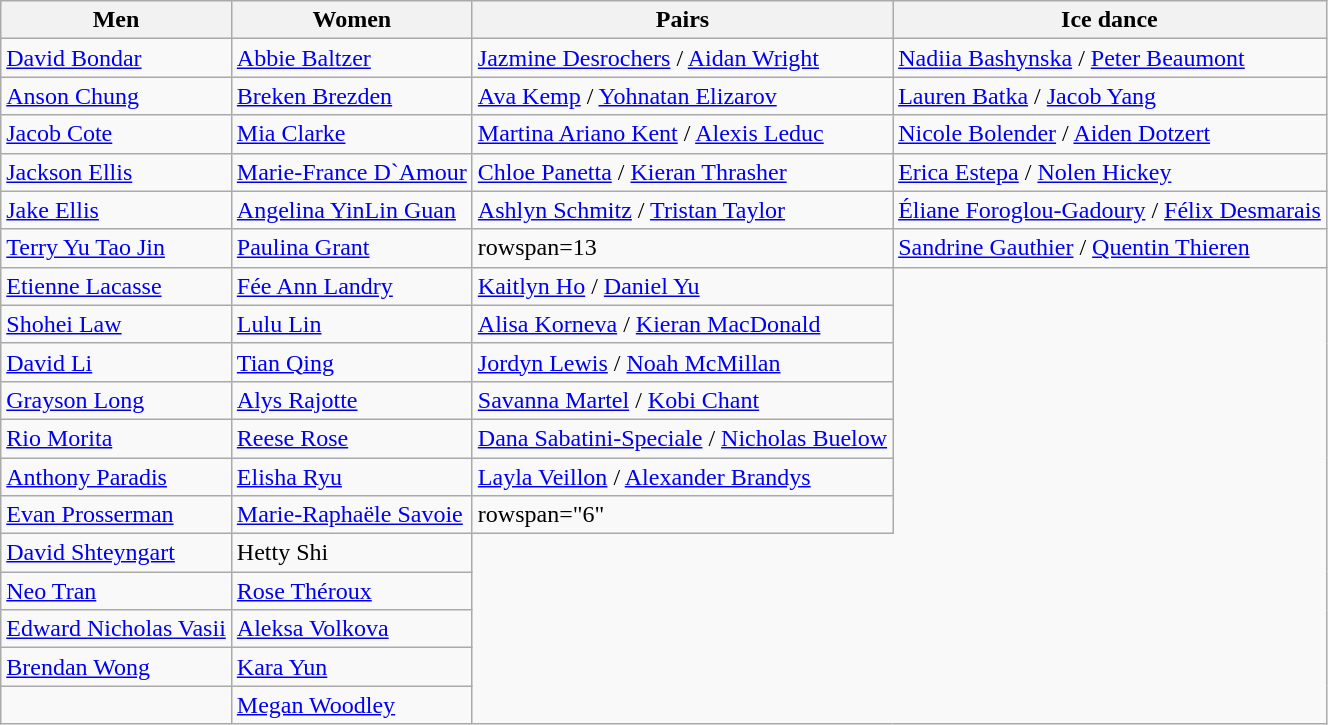<table class="wikitable">
<tr>
<th>Men</th>
<th>Women</th>
<th>Pairs</th>
<th>Ice dance</th>
</tr>
<tr>
<td><a href='#'>David Bondar</a></td>
<td><a href='#'>Abbie Baltzer</a></td>
<td><a href='#'>Jazmine Desrochers</a> / <a href='#'>Aidan Wright</a></td>
<td><a href='#'>Nadiia Bashynska</a> / <a href='#'>Peter Beaumont</a></td>
</tr>
<tr>
<td><a href='#'>Anson Chung</a></td>
<td><a href='#'>Breken Brezden</a></td>
<td><a href='#'>Ava Kemp</a> / <a href='#'>Yohnatan Elizarov</a></td>
<td><a href='#'>Lauren Batka</a> / <a href='#'>Jacob Yang</a></td>
</tr>
<tr>
<td><a href='#'>Jacob Cote</a></td>
<td><a href='#'>Mia Clarke</a></td>
<td><a href='#'>Martina Ariano Kent</a> / <a href='#'>Alexis Leduc</a></td>
<td><a href='#'>Nicole Bolender</a> / <a href='#'>Aiden Dotzert</a></td>
</tr>
<tr>
<td><a href='#'>Jackson Ellis</a></td>
<td><a href='#'>Marie-France D`Amour</a></td>
<td><a href='#'>Chloe Panetta</a> / <a href='#'>Kieran Thrasher</a></td>
<td><a href='#'>Erica Estepa</a> / <a href='#'>Nolen Hickey</a></td>
</tr>
<tr>
<td><a href='#'>Jake Ellis</a></td>
<td><a href='#'>Angelina YinLin Guan</a></td>
<td><a href='#'>Ashlyn Schmitz</a> / <a href='#'>Tristan Taylor</a></td>
<td><a href='#'>Éliane Foroglou-Gadoury</a> / <a href='#'>Félix Desmarais</a></td>
</tr>
<tr>
<td><a href='#'>Terry Yu Tao Jin</a></td>
<td><a href='#'>Paulina Grant</a></td>
<td>rowspan=13 </td>
<td><a href='#'>Sandrine Gauthier</a> / <a href='#'>Quentin Thieren</a></td>
</tr>
<tr>
<td><a href='#'>Etienne Lacasse</a></td>
<td><a href='#'>Fée Ann Landry</a></td>
<td><a href='#'>Kaitlyn Ho</a> / <a href='#'>Daniel Yu</a></td>
</tr>
<tr>
<td><a href='#'>Shohei Law</a></td>
<td><a href='#'>Lulu Lin</a></td>
<td><a href='#'>Alisa Korneva</a> / <a href='#'>Kieran MacDonald</a></td>
</tr>
<tr>
<td><a href='#'>David Li</a></td>
<td><a href='#'>Tian Qing</a></td>
<td><a href='#'>Jordyn Lewis</a> / <a href='#'>Noah McMillan</a></td>
</tr>
<tr>
<td><a href='#'>Grayson Long</a></td>
<td><a href='#'>Alys Rajotte</a></td>
<td><a href='#'>Savanna Martel</a> / <a href='#'>Kobi Chant</a></td>
</tr>
<tr>
<td><a href='#'>Rio Morita</a></td>
<td><a href='#'>Reese Rose</a></td>
<td><a href='#'>Dana Sabatini-Speciale</a> / <a href='#'>Nicholas Buelow</a></td>
</tr>
<tr>
<td><a href='#'>Anthony Paradis</a></td>
<td><a href='#'>Elisha Ryu</a></td>
<td><a href='#'>Layla Veillon</a> / <a href='#'>Alexander Brandys</a></td>
</tr>
<tr>
<td><a href='#'>Evan Prosserman</a></td>
<td><a href='#'>Marie-Raphaële Savoie</a></td>
<td>rowspan="6" </td>
</tr>
<tr>
<td><a href='#'>David Shteyngart</a></td>
<td>Hetty Shi</td>
</tr>
<tr>
<td><a href='#'>Neo Tran</a></td>
<td><a href='#'>Rose Théroux</a></td>
</tr>
<tr>
<td><a href='#'>Edward Nicholas Vasii</a></td>
<td><a href='#'>Aleksa Volkova</a></td>
</tr>
<tr>
<td><a href='#'>Brendan Wong</a></td>
<td><a href='#'>Kara Yun</a></td>
</tr>
<tr>
<td></td>
<td><a href='#'>Megan Woodley</a></td>
</tr>
</table>
